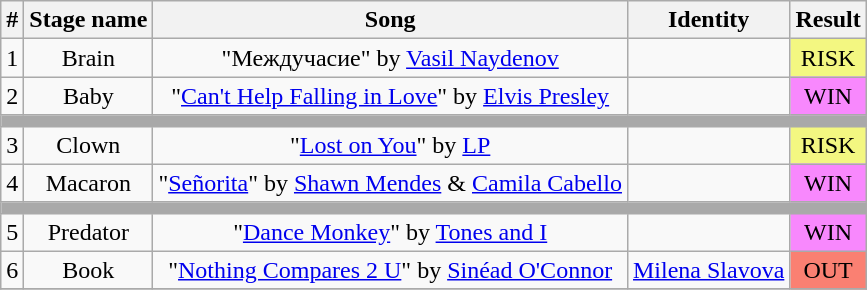<table class="wikitable plainrowheaders" style="text-align: center;">
<tr>
<th>#</th>
<th>Stage name</th>
<th>Song</th>
<th>Identity</th>
<th>Result</th>
</tr>
<tr>
<td>1</td>
<td>Brain</td>
<td>"Междучасие" by <a href='#'>Vasil Naydenov</a></td>
<td></td>
<td bgcolor="#F3F781">RISK</td>
</tr>
<tr>
<td>2</td>
<td>Baby</td>
<td>"<a href='#'>Can't Help Falling in Love</a>" by <a href='#'>Elvis Presley</a></td>
<td></td>
<td bgcolor="#F888FD">WIN</td>
</tr>
<tr>
<td colspan="5" style="background:darkgray"></td>
</tr>
<tr>
<td>3</td>
<td>Clown</td>
<td>"<a href='#'>Lost on You</a>" by <a href='#'>LP</a></td>
<td></td>
<td bgcolor="#F3F781">RISK</td>
</tr>
<tr>
<td>4</td>
<td>Macaron</td>
<td>"<a href='#'>Señorita</a>" by <a href='#'>Shawn Mendes</a> & <a href='#'>Camila Cabello</a></td>
<td></td>
<td bgcolor="#F888FD">WIN</td>
</tr>
<tr>
<td colspan="5" style="background:darkgray"></td>
</tr>
<tr>
<td>5</td>
<td>Predator</td>
<td>"<a href='#'>Dance Monkey</a>" by <a href='#'>Tones and I</a></td>
<td></td>
<td bgcolor="#F888FD">WIN</td>
</tr>
<tr>
<td>6</td>
<td>Book</td>
<td>"<a href='#'>Nothing Compares 2 U</a>" by <a href='#'>Sinéad O'Connor</a></td>
<td><a href='#'>Milena Slavova</a></td>
<td bgcolor=salmon>OUT</td>
</tr>
<tr>
</tr>
</table>
